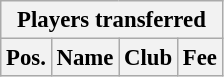<table class="wikitable" style="font-size:95%;">
<tr>
<th colspan="5">Players transferred</th>
</tr>
<tr>
<th>Pos.</th>
<th>Name</th>
<th>Club</th>
<th>Fee</th>
</tr>
</table>
